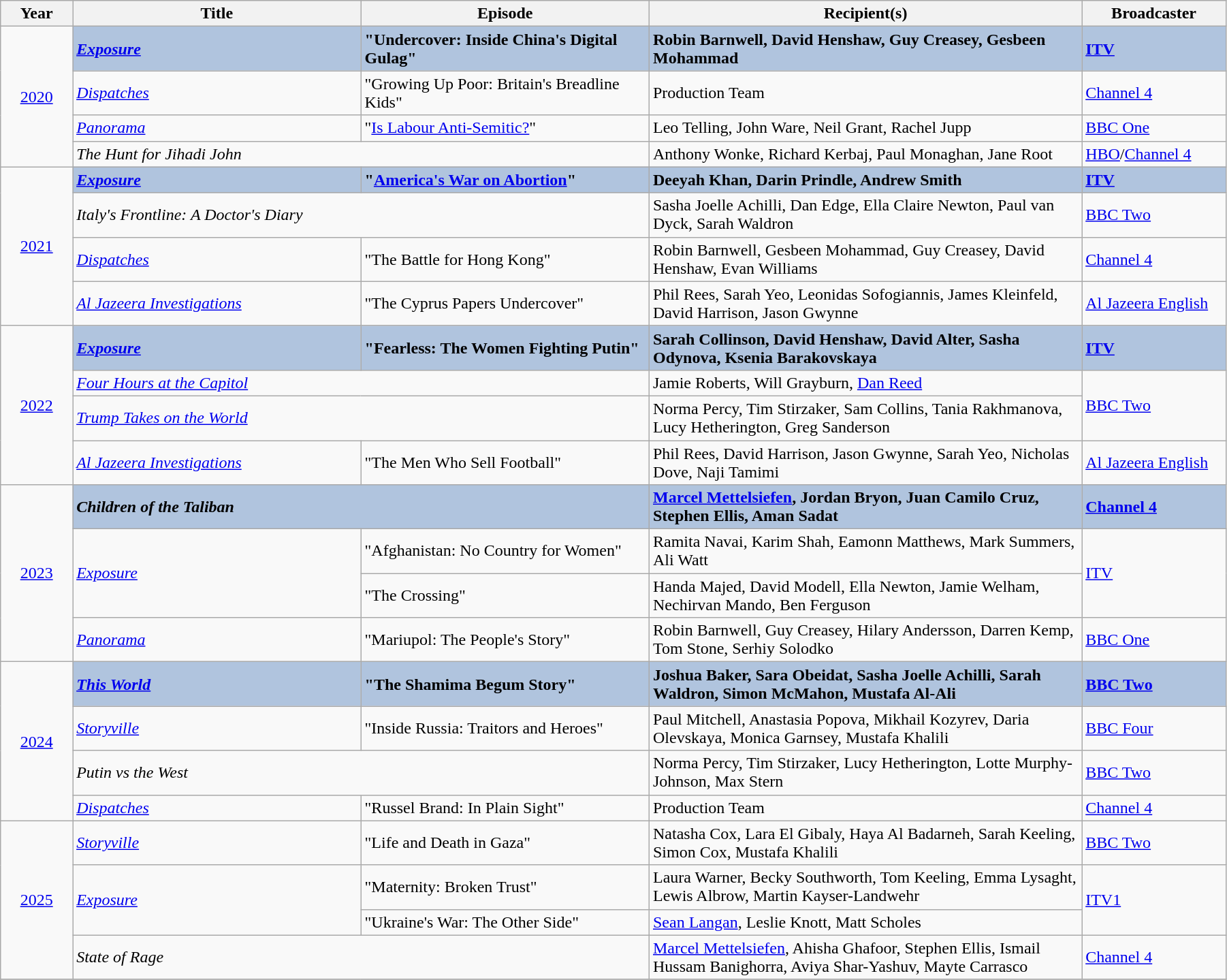<table class="wikitable" width="95%">
<tr>
<th width=5%>Year</th>
<th width=20%>Title</th>
<th width=20%>Episode</th>
<th width=30%><strong>Recipient(s)</strong></th>
<th width=10%><strong>Broadcaster</strong></th>
</tr>
<tr>
<td rowspan="4" style="text-align:center;"><a href='#'>2020</a><br></td>
<td style="background:#B0C4DE;"><strong><em><a href='#'>Exposure</a></em></strong></td>
<td style="background:#B0C4DE;"><strong>"Undercover: Inside China's Digital Gulag"</strong></td>
<td style="background:#B0C4DE;"><strong>Robin Barnwell, David Henshaw, Guy Creasey, Gesbeen Mohammad</strong></td>
<td style="background:#B0C4DE;"><strong><a href='#'>ITV</a></strong></td>
</tr>
<tr>
<td><em><a href='#'>Dispatches</a></em></td>
<td>"Growing Up Poor: Britain's Breadline Kids"</td>
<td>Production Team</td>
<td><a href='#'>Channel 4</a></td>
</tr>
<tr>
<td><em><a href='#'>Panorama</a></em></td>
<td>"<a href='#'>Is Labour Anti-Semitic?</a>"</td>
<td>Leo Telling, John Ware, Neil Grant, Rachel Jupp</td>
<td><a href='#'>BBC One</a></td>
</tr>
<tr>
<td colspan="2"><em>The Hunt for Jihadi John</em></td>
<td>Anthony Wonke, Richard Kerbaj, Paul Monaghan, Jane Root</td>
<td><a href='#'>HBO</a>/<a href='#'>Channel 4</a></td>
</tr>
<tr>
<td rowspan="4" style="text-align:center;"><a href='#'>2021</a><br></td>
<td style="background:#B0C4DE;"><strong><em><a href='#'>Exposure</a></em></strong></td>
<td style="background:#B0C4DE;"><strong>"<a href='#'>America's War on Abortion</a>"</strong></td>
<td style="background:#B0C4DE;"><strong>Deeyah Khan, Darin Prindle, Andrew Smith</strong></td>
<td style="background:#B0C4DE;"><strong><a href='#'>ITV</a></strong></td>
</tr>
<tr>
<td colspan="2"><em>Italy's Frontline: A Doctor's Diary</em></td>
<td>Sasha Joelle Achilli, Dan Edge, Ella Claire Newton, Paul van Dyck, Sarah Waldron</td>
<td><a href='#'>BBC Two</a></td>
</tr>
<tr>
<td><em><a href='#'>Dispatches</a></em></td>
<td>"The Battle for Hong Kong"</td>
<td>Robin Barnwell, Gesbeen Mohammad, Guy Creasey, David Henshaw, Evan Williams</td>
<td><a href='#'>Channel 4</a></td>
</tr>
<tr>
<td><em><a href='#'>Al Jazeera Investigations</a></em></td>
<td>"The Cyprus Papers Undercover"</td>
<td>Phil Rees, Sarah Yeo, Leonidas Sofogiannis, James Kleinfeld, David Harrison, Jason Gwynne</td>
<td><a href='#'>Al Jazeera English</a></td>
</tr>
<tr>
<td rowspan="4" style="text-align:center;"><a href='#'>2022</a><br></td>
<td style="background:#B0C4DE;"><strong><em><a href='#'>Exposure</a></em></strong></td>
<td style="background:#B0C4DE;"><strong>"Fearless: The Women Fighting Putin"</strong></td>
<td style="background:#B0C4DE;"><strong>Sarah Collinson, David Henshaw, David Alter, Sasha Odynova, Ksenia Barakovskaya</strong></td>
<td style="background:#B0C4DE;"><strong><a href='#'>ITV</a></strong></td>
</tr>
<tr>
<td colspan="2"><em><a href='#'>Four Hours at the Capitol</a></em></td>
<td>Jamie Roberts, Will Grayburn, <a href='#'>Dan Reed</a></td>
<td rowspan="2"><a href='#'>BBC Two</a></td>
</tr>
<tr>
<td colspan="2"><em><a href='#'>Trump Takes on the World</a></em></td>
<td>Norma Percy, Tim Stirzaker, Sam Collins, Tania Rakhmanova, Lucy Hetherington, Greg Sanderson</td>
</tr>
<tr>
<td><em><a href='#'>Al Jazeera Investigations</a></em></td>
<td>"The Men Who Sell Football"</td>
<td>Phil Rees, David Harrison, Jason Gwynne, Sarah Yeo, Nicholas Dove, Naji Tamimi</td>
<td><a href='#'>Al Jazeera English</a></td>
</tr>
<tr>
<td rowspan="4" style="text-align:center;"><a href='#'>2023</a><br></td>
<td colspan="2" style="background:#B0C4DE;"><strong><em>Children of the Taliban</em></strong></td>
<td style="background:#B0C4DE;"><strong><a href='#'>Marcel Mettelsiefen</a>, Jordan Bryon, Juan Camilo Cruz, Stephen Ellis, Aman Sadat</strong></td>
<td style="background:#B0C4DE;"><strong><a href='#'>Channel 4</a></strong></td>
</tr>
<tr>
<td rowspan="2"><em><a href='#'>Exposure</a></em></td>
<td>"Afghanistan: No Country for Women"</td>
<td>Ramita Navai, Karim Shah, Eamonn Matthews, Mark Summers, Ali Watt</td>
<td rowspan="2"><a href='#'>ITV</a></td>
</tr>
<tr>
<td>"The Crossing"</td>
<td>Handa Majed, David Modell, Ella Newton, Jamie Welham, Nechirvan Mando, Ben Ferguson</td>
</tr>
<tr>
<td><em><a href='#'>Panorama</a></em></td>
<td>"Mariupol: The People's Story"</td>
<td>Robin Barnwell, Guy Creasey, Hilary Andersson, Darren Kemp, Tom Stone, Serhiy Solodko</td>
<td><a href='#'>BBC One</a></td>
</tr>
<tr>
<td rowspan="4" style="text-align:center;"><a href='#'>2024</a><br></td>
<td style="background:#B0C4DE;"><strong><em><a href='#'>This World</a></em></strong></td>
<td style="background:#B0C4DE;"><strong>"The Shamima Begum Story"</strong></td>
<td style="background:#B0C4DE;"><strong>Joshua Baker, Sara Obeidat, Sasha Joelle Achilli, Sarah Waldron, Simon McMahon, Mustafa Al-Ali</strong></td>
<td style="background:#B0C4DE;"><strong><a href='#'>BBC Two</a></strong></td>
</tr>
<tr>
<td><em><a href='#'>Storyville</a></em></td>
<td>"Inside Russia: Traitors and Heroes"</td>
<td>Paul Mitchell, Anastasia Popova, Mikhail Kozyrev, Daria Olevskaya, Monica Garnsey, Mustafa Khalili</td>
<td><a href='#'>BBC Four</a></td>
</tr>
<tr>
<td colspan="2"><em>Putin vs the West</em></td>
<td>Norma Percy, Tim Stirzaker, Lucy Hetherington, Lotte Murphy-Johnson, Max Stern</td>
<td><a href='#'>BBC Two</a></td>
</tr>
<tr>
<td><em><a href='#'>Dispatches</a></em></td>
<td>"Russel Brand: In Plain Sight"</td>
<td>Production Team</td>
<td><a href='#'>Channel 4</a></td>
</tr>
<tr>
<td rowspan="4" style="text-align:center;"><a href='#'>2025</a><br></td>
<td><em><a href='#'>Storyville</a></em></td>
<td>"Life and Death in Gaza"</td>
<td>Natasha Cox, Lara El Gibaly, Haya Al Badarneh, Sarah Keeling, Simon Cox, Mustafa Khalili</td>
<td><a href='#'>BBC Two</a></td>
</tr>
<tr>
<td rowspan="2"><em><a href='#'>Exposure</a></em></td>
<td>"Maternity: Broken Trust"</td>
<td>Laura Warner, Becky Southworth, Tom Keeling, Emma Lysaght, Lewis Albrow, Martin Kayser-Landwehr</td>
<td rowspan="2"><a href='#'>ITV1</a></td>
</tr>
<tr>
<td>"Ukraine's War: The Other Side"</td>
<td><a href='#'>Sean Langan</a>, Leslie Knott, Matt Scholes</td>
</tr>
<tr>
<td colspan="2"><em>State of Rage</em></td>
<td><a href='#'>Marcel Mettelsiefen</a>, Ahisha Ghafoor, Stephen Ellis, Ismail Hussam Banighorra, Aviya Shar-Yashuv, Mayte Carrasco</td>
<td><a href='#'>Channel 4</a></td>
</tr>
<tr>
</tr>
</table>
